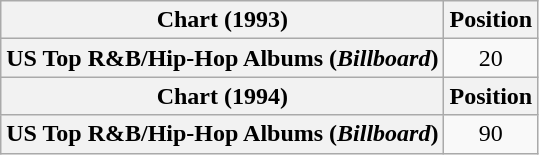<table class="wikitable plainrowheaders" style="text-align:center">
<tr>
<th scope="col">Chart (1993)</th>
<th scope="col">Position</th>
</tr>
<tr>
<th scope="row">US Top R&B/Hip-Hop Albums (<em>Billboard</em>)</th>
<td>20</td>
</tr>
<tr>
<th scope="col">Chart (1994)</th>
<th scope="col">Position</th>
</tr>
<tr>
<th scope="row">US Top R&B/Hip-Hop Albums (<em>Billboard</em>)</th>
<td>90</td>
</tr>
</table>
